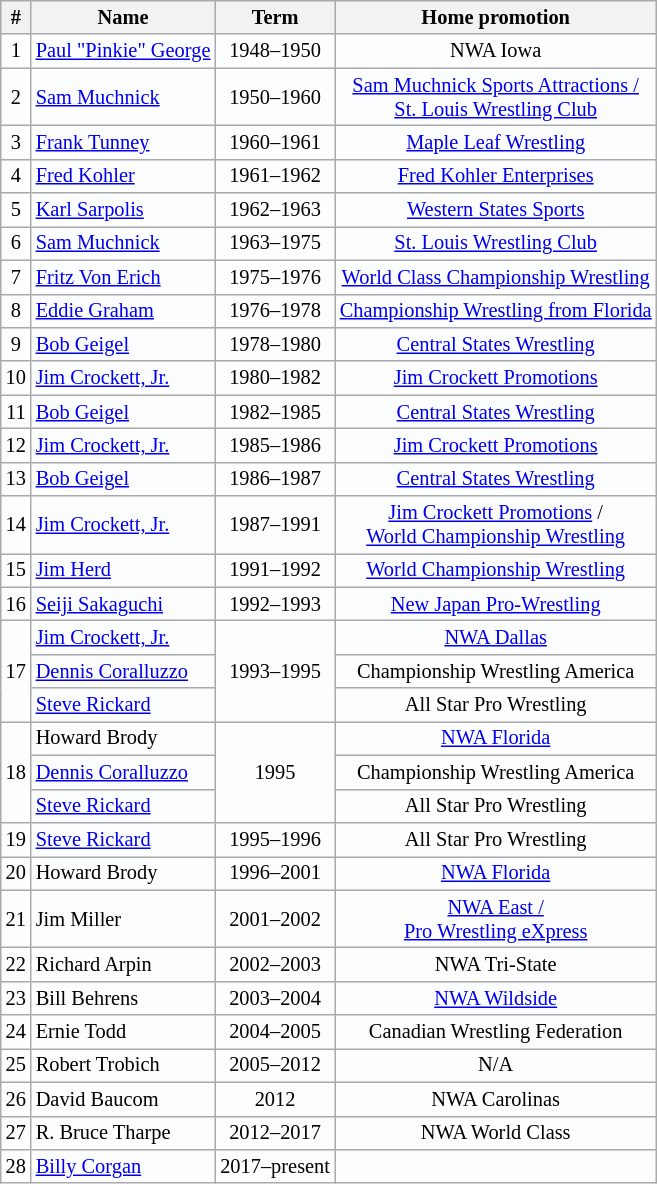<table class="wikitable" style="text-align:center; background:#fcfdff; font-size:85%;">
<tr>
<th>#</th>
<th>Name</th>
<th>Term</th>
<th>Home promotion</th>
</tr>
<tr align=center>
<td>1</td>
<td align=left><a href='#'>Paul "Pinkie" George</a></td>
<td>1948–1950</td>
<td>NWA Iowa</td>
</tr>
<tr align=center>
<td>2</td>
<td align=left><a href='#'>Sam Muchnick</a></td>
<td>1950–1960</td>
<td><a href='#'>Sam Muchnick Sports Attractions /<br>St. Louis Wrestling Club</a></td>
</tr>
<tr align=center>
<td>3</td>
<td align=left><a href='#'>Frank Tunney</a></td>
<td>1960–1961</td>
<td><a href='#'>Maple Leaf Wrestling</a></td>
</tr>
<tr align=center>
<td>4</td>
<td align=left><a href='#'>Fred Kohler</a></td>
<td>1961–1962</td>
<td><a href='#'>Fred Kohler Enterprises</a></td>
</tr>
<tr align=center>
<td>5</td>
<td align=left><a href='#'>Karl Sarpolis</a></td>
<td>1962–1963</td>
<td><a href='#'>Western States Sports</a></td>
</tr>
<tr align=center>
<td>6</td>
<td align=left><a href='#'>Sam Muchnick</a></td>
<td>1963–1975</td>
<td><a href='#'>St. Louis Wrestling Club</a></td>
</tr>
<tr align=center>
<td>7</td>
<td align=left><a href='#'>Fritz Von Erich</a></td>
<td>1975–1976</td>
<td><a href='#'>World Class Championship Wrestling</a></td>
</tr>
<tr align=center>
<td>8</td>
<td align=left><a href='#'>Eddie Graham</a></td>
<td>1976–1978</td>
<td><a href='#'>Championship Wrestling from Florida</a></td>
</tr>
<tr align=center>
<td>9</td>
<td align=left><a href='#'>Bob Geigel</a></td>
<td>1978–1980</td>
<td><a href='#'>Central States Wrestling</a></td>
</tr>
<tr align=center>
<td>10</td>
<td align=left><a href='#'>Jim Crockett, Jr.</a></td>
<td>1980–1982</td>
<td><a href='#'>Jim Crockett Promotions</a></td>
</tr>
<tr align=center>
<td>11</td>
<td align=left><a href='#'>Bob Geigel</a></td>
<td>1982–1985</td>
<td><a href='#'>Central States Wrestling</a></td>
</tr>
<tr align=center>
<td>12</td>
<td align=left><a href='#'>Jim Crockett, Jr.</a></td>
<td>1985–1986</td>
<td><a href='#'>Jim Crockett Promotions</a></td>
</tr>
<tr align=center>
<td>13</td>
<td align=left><a href='#'>Bob Geigel</a></td>
<td>1986–1987</td>
<td><a href='#'>Central States Wrestling</a></td>
</tr>
<tr align=center>
<td>14</td>
<td align=left><a href='#'>Jim Crockett, Jr.</a></td>
<td>1987–1991</td>
<td><a href='#'>Jim Crockett Promotions</a> /<br><a href='#'>World Championship Wrestling</a></td>
</tr>
<tr align=center>
<td>15</td>
<td align=left><a href='#'>Jim Herd</a></td>
<td>1991–1992</td>
<td><a href='#'>World Championship Wrestling</a></td>
</tr>
<tr align=center>
<td>16</td>
<td align=left><a href='#'>Seiji Sakaguchi</a></td>
<td>1992–1993</td>
<td><a href='#'>New Japan Pro-Wrestling</a></td>
</tr>
<tr align=center>
<td rowspan=3>17</td>
<td align=left><a href='#'>Jim Crockett, Jr.</a></td>
<td rowspan=3>1993–1995</td>
<td><a href='#'>NWA Dallas</a></td>
</tr>
<tr align=center>
<td align=left><a href='#'>Dennis Coralluzzo</a></td>
<td>Championship Wrestling America</td>
</tr>
<tr align=center>
<td align=left><a href='#'>Steve Rickard</a></td>
<td>All Star Pro Wrestling</td>
</tr>
<tr align=center>
<td rowspan=3>18</td>
<td align=left>Howard Brody</td>
<td rowspan=3>1995</td>
<td><a href='#'>NWA Florida</a></td>
</tr>
<tr align=center>
<td align=left><a href='#'>Dennis Coralluzzo</a></td>
<td>Championship Wrestling America</td>
</tr>
<tr align=center>
<td align=left><a href='#'>Steve Rickard</a></td>
<td>All Star Pro Wrestling</td>
</tr>
<tr align=center>
<td>19</td>
<td align=left><a href='#'>Steve Rickard</a></td>
<td>1995–1996</td>
<td>All Star Pro Wrestling</td>
</tr>
<tr align=center>
<td>20</td>
<td align=left>Howard Brody</td>
<td>1996–2001</td>
<td><a href='#'>NWA Florida</a></td>
</tr>
<tr align=center>
<td>21</td>
<td align=left>Jim Miller</td>
<td>2001–2002</td>
<td><a href='#'>NWA East /<br>Pro Wrestling eXpress</a></td>
</tr>
<tr align=center>
<td>22</td>
<td align=left>Richard Arpin</td>
<td>2002–2003</td>
<td>NWA Tri-State</td>
</tr>
<tr align=center>
<td>23</td>
<td align=left>Bill Behrens</td>
<td>2003–2004</td>
<td><a href='#'>NWA Wildside</a></td>
</tr>
<tr align=center>
<td>24</td>
<td align=left>Ernie Todd</td>
<td>2004–2005</td>
<td>Canadian Wrestling Federation</td>
</tr>
<tr align=center>
<td>25</td>
<td align=left>Robert Trobich</td>
<td>2005–2012</td>
<td>N/A</td>
</tr>
<tr align=center>
<td>26</td>
<td align=left>David Baucom</td>
<td>2012</td>
<td>NWA Carolinas</td>
</tr>
<tr align=center>
<td>27</td>
<td align=left>R. Bruce Tharpe</td>
<td>2012–2017</td>
<td>NWA World Class</td>
</tr>
<tr align=center>
<td>28</td>
<td align=left><a href='#'>Billy Corgan</a></td>
<td>2017–present</td>
<td></td>
</tr>
</table>
